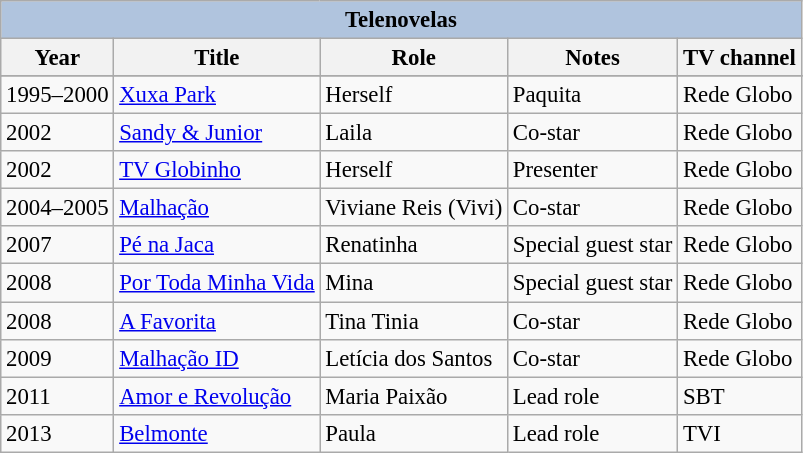<table class="wikitable" style="font-size: 95%;">
<tr>
<th colspan="5" style="background: LightSteelBlue;">Telenovelas</th>
</tr>
<tr>
<th>Year</th>
<th>Title</th>
<th>Role</th>
<th>Notes</th>
<th>TV channel</th>
</tr>
<tr>
</tr>
<tr>
<td>1995–2000</td>
<td><a href='#'>Xuxa Park</a></td>
<td>Herself</td>
<td>Paquita</td>
<td>Rede Globo</td>
</tr>
<tr>
<td>2002</td>
<td><a href='#'>Sandy & Junior</a></td>
<td>Laila</td>
<td>Co-star</td>
<td>Rede Globo</td>
</tr>
<tr>
<td>2002</td>
<td><a href='#'>TV Globinho</a></td>
<td>Herself</td>
<td>Presenter</td>
<td>Rede Globo</td>
</tr>
<tr>
<td>2004–2005</td>
<td><a href='#'>Malhação</a></td>
<td>Viviane Reis (Vivi)</td>
<td>Co-star</td>
<td>Rede Globo</td>
</tr>
<tr>
<td>2007</td>
<td><a href='#'>Pé na Jaca</a></td>
<td>Renatinha</td>
<td>Special guest star</td>
<td>Rede Globo</td>
</tr>
<tr>
<td>2008</td>
<td><a href='#'>Por Toda Minha Vida</a></td>
<td>Mina</td>
<td>Special guest star</td>
<td>Rede Globo</td>
</tr>
<tr>
<td>2008</td>
<td><a href='#'>A Favorita</a></td>
<td>Tina Tinia</td>
<td>Co-star</td>
<td>Rede Globo</td>
</tr>
<tr>
<td>2009</td>
<td><a href='#'>Malhação ID</a></td>
<td>Letícia dos Santos</td>
<td>Co-star</td>
<td>Rede Globo</td>
</tr>
<tr>
<td>2011</td>
<td><a href='#'>Amor e Revolução</a></td>
<td>Maria Paixão</td>
<td>Lead role</td>
<td>SBT</td>
</tr>
<tr>
<td>2013</td>
<td><a href='#'>Belmonte</a></td>
<td>Paula</td>
<td>Lead role</td>
<td>TVI</td>
</tr>
</table>
